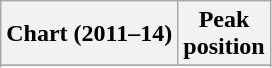<table class="wikitable sortable plainrowheaders">
<tr>
<th>Chart (2011–14)</th>
<th>Peak<br>position</th>
</tr>
<tr>
</tr>
<tr>
</tr>
<tr>
</tr>
</table>
